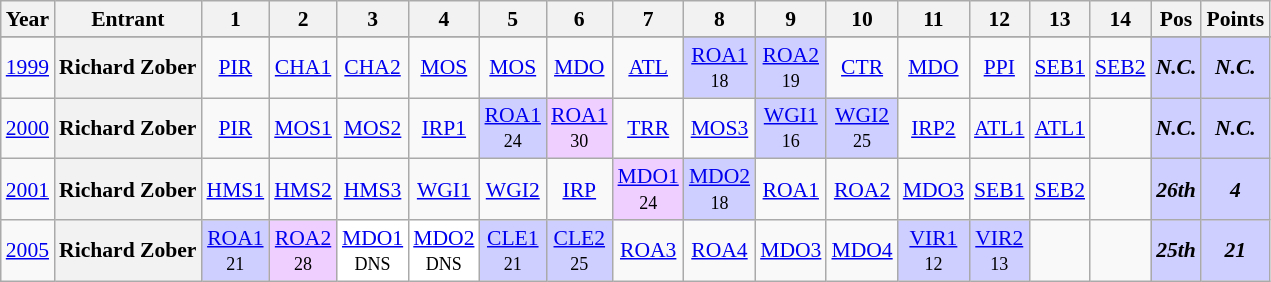<table class="wikitable" style="text-align:center; font-size:90%">
<tr>
<th>Year</th>
<th>Entrant</th>
<th>1</th>
<th>2</th>
<th>3</th>
<th>4</th>
<th>5</th>
<th>6</th>
<th>7</th>
<th>8</th>
<th>9</th>
<th>10</th>
<th>11</th>
<th>12</th>
<th>13</th>
<th>14</th>
<th>Pos</th>
<th>Points</th>
</tr>
<tr>
</tr>
<tr>
<td><a href='#'>1999</a></td>
<th>Richard Zober</th>
<td><a href='#'>PIR</a></td>
<td><a href='#'>CHA1</a></td>
<td><a href='#'>CHA2</a></td>
<td><a href='#'>MOS</a></td>
<td><a href='#'>MOS</a></td>
<td><a href='#'>MDO</a></td>
<td><a href='#'>ATL</a></td>
<td style="background-color:#CFCFFF"><a href='#'>ROA1</a><br><small>18</small></td>
<td style="background-color:#CFCFFF"><a href='#'>ROA2</a><br><small>19</small></td>
<td><a href='#'>CTR</a></td>
<td><a href='#'>MDO</a></td>
<td><a href='#'>PPI</a></td>
<td><a href='#'>SEB1</a></td>
<td><a href='#'>SEB2</a></td>
<td style="background-color:#CFCFFF"><strong><em>N.C.</em></strong></td>
<td style="background-color:#CFCFFF"><strong><em>N.C.</em></strong></td>
</tr>
<tr>
<td><a href='#'>2000</a></td>
<th>Richard Zober</th>
<td><a href='#'>PIR</a></td>
<td><a href='#'>MOS1</a></td>
<td><a href='#'>MOS2</a></td>
<td><a href='#'>IRP1</a></td>
<td style="background-color:#CFCFFF"><a href='#'>ROA1</a><br><small>24</small></td>
<td style="background-color:#EFCFFF"><a href='#'>ROA1</a><br><small>30</small></td>
<td><a href='#'>TRR</a></td>
<td><a href='#'>MOS3</a></td>
<td style="background-color:#CFCFFF"><a href='#'>WGI1</a><br><small>16</small></td>
<td style="background-color:#CFCFFF"><a href='#'>WGI2</a><br><small>25</small></td>
<td><a href='#'>IRP2</a></td>
<td><a href='#'>ATL1</a></td>
<td><a href='#'>ATL1</a></td>
<td></td>
<td style="background-color:#CFCFFF"><strong><em>N.C.</em></strong></td>
<td style="background-color:#CFCFFF"><strong><em>N.C.</em></strong></td>
</tr>
<tr>
<td><a href='#'>2001</a></td>
<th>Richard Zober</th>
<td><a href='#'>HMS1</a></td>
<td><a href='#'>HMS2</a></td>
<td><a href='#'>HMS3</a></td>
<td><a href='#'>WGI1</a></td>
<td><a href='#'>WGI2</a></td>
<td><a href='#'>IRP</a></td>
<td style="background-color:#EFCFFF"><a href='#'>MDO1</a><br><small>24</small></td>
<td style="background-color:#CFCFFF"><a href='#'>MDO2</a><br><small>18</small></td>
<td><a href='#'>ROA1</a></td>
<td><a href='#'>ROA2</a></td>
<td><a href='#'>MDO3</a></td>
<td><a href='#'>SEB1</a></td>
<td><a href='#'>SEB2</a></td>
<td></td>
<td style="background-color:#CFCFFF"><strong><em>26th</em></strong></td>
<td style="background-color:#CFCFFF"><strong><em>4</em></strong></td>
</tr>
<tr>
<td><a href='#'>2005</a></td>
<th>Richard Zober</th>
<td style="background-color:#CFCFFF"><a href='#'>ROA1</a><br><small>21</small></td>
<td style="background-color:#EFCFFF"><a href='#'>ROA2</a><br><small>28</small></td>
<td style="background-color:#FFFFFF"><a href='#'>MDO1</a><br><small>DNS</small></td>
<td style="background-color:#FFFFFF"><a href='#'>MDO2</a><br><small>DNS</small></td>
<td style="background-color:#CFCFFF"><a href='#'>CLE1</a><br><small>21</small></td>
<td style="background-color:#CFCFFF"><a href='#'>CLE2</a><br><small>25</small></td>
<td><a href='#'>ROA3</a></td>
<td><a href='#'>ROA4</a></td>
<td><a href='#'>MDO3</a></td>
<td><a href='#'>MDO4</a></td>
<td style="background-color:#CFCFFF"><a href='#'>VIR1</a><br><small>12</small></td>
<td style="background-color:#CFCFFF"><a href='#'>VIR2</a><br><small>13</small></td>
<td></td>
<td></td>
<td style="background-color:#CFCFFF"><strong><em>25th</em></strong></td>
<td style="background-color:#CFCFFF"><strong><em>21</em></strong></td>
</tr>
</table>
